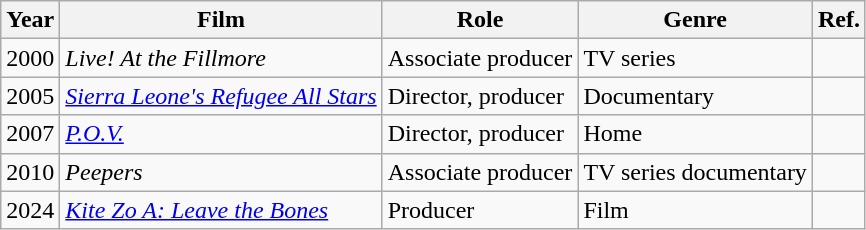<table class="wikitable">
<tr>
<th>Year</th>
<th>Film</th>
<th>Role</th>
<th>Genre</th>
<th>Ref.</th>
</tr>
<tr>
<td>2000</td>
<td><em>Live! At the Fillmore</em></td>
<td>Associate producer</td>
<td>TV series</td>
<td></td>
</tr>
<tr>
<td>2005</td>
<td><em><a href='#'>Sierra Leone's Refugee All Stars</a></em></td>
<td>Director, producer</td>
<td>Documentary</td>
<td></td>
</tr>
<tr>
<td>2007</td>
<td><em><a href='#'>P.O.V.</a></em></td>
<td>Director, producer</td>
<td>Home</td>
<td></td>
</tr>
<tr>
<td>2010</td>
<td><em>Peepers</em></td>
<td>Associate producer</td>
<td>TV series documentary</td>
<td></td>
</tr>
<tr>
<td>2024</td>
<td><em><a href='#'>Kite Zo A: Leave the Bones</a></em></td>
<td>Producer</td>
<td>Film</td>
<td></td>
</tr>
</table>
